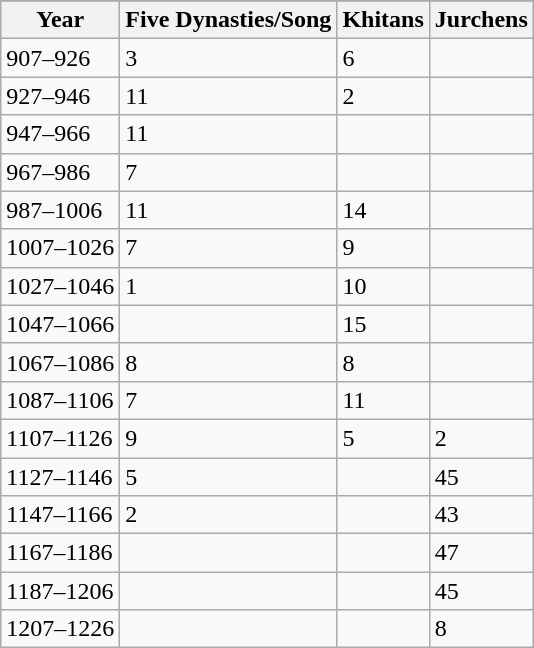<table class="sortable wikitable">
<tr style="background:#CCCC;">
</tr>
<tr>
<th>Year</th>
<th>Five Dynasties/Song</th>
<th>Khitans</th>
<th>Jurchens</th>
</tr>
<tr>
<td>907–926</td>
<td>3</td>
<td>6</td>
<td></td>
</tr>
<tr>
<td>927–946</td>
<td>11</td>
<td>2</td>
<td></td>
</tr>
<tr>
<td>947–966</td>
<td>11</td>
<td></td>
<td></td>
</tr>
<tr>
<td>967–986</td>
<td>7</td>
<td></td>
<td></td>
</tr>
<tr>
<td>987–1006</td>
<td>11</td>
<td>14</td>
<td></td>
</tr>
<tr>
<td>1007–1026</td>
<td>7</td>
<td>9</td>
<td></td>
</tr>
<tr>
<td>1027–1046</td>
<td>1</td>
<td>10</td>
<td></td>
</tr>
<tr>
<td>1047–1066</td>
<td></td>
<td>15</td>
<td></td>
</tr>
<tr>
<td>1067–1086</td>
<td>8</td>
<td>8</td>
<td></td>
</tr>
<tr>
<td>1087–1106</td>
<td>7</td>
<td>11</td>
<td></td>
</tr>
<tr>
<td>1107–1126</td>
<td>9</td>
<td>5</td>
<td>2</td>
</tr>
<tr>
<td>1127–1146</td>
<td>5</td>
<td></td>
<td>45</td>
</tr>
<tr>
<td>1147–1166</td>
<td>2</td>
<td></td>
<td>43</td>
</tr>
<tr>
<td>1167–1186</td>
<td></td>
<td></td>
<td>47</td>
</tr>
<tr>
<td>1187–1206</td>
<td></td>
<td></td>
<td>45</td>
</tr>
<tr>
<td>1207–1226</td>
<td></td>
<td></td>
<td>8</td>
</tr>
</table>
